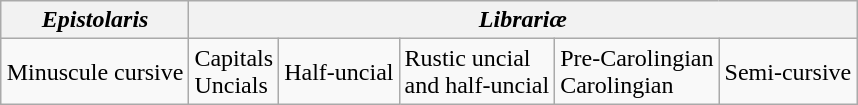<table class="wikitable" style="margin:1em auto;">
<tr>
<th><em>Epistolaris</em></th>
<th colspan="5"><em>Librariæ</em></th>
</tr>
<tr>
<td>Minuscule cursive</td>
<td rowspan="2">Capitals<br>Uncials</td>
<td>Half-uncial</td>
<td>Rustic uncial<br>and half-uncial</td>
<td>Pre-Carolingian<br>Carolingian</td>
<td>Semi-cursive</td>
</tr>
</table>
